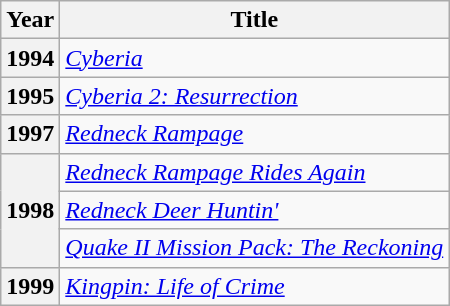<table class="wikitable sortable plainrowheaders">
<tr>
<th scope="col">Year</th>
<th scope="col">Title</th>
</tr>
<tr>
<th scope="row">1994</th>
<td><em><a href='#'>Cyberia</a></em></td>
</tr>
<tr>
<th scope="row">1995</th>
<td><em><a href='#'>Cyberia 2: Resurrection</a></em></td>
</tr>
<tr>
<th scope="row">1997</th>
<td><em><a href='#'>Redneck Rampage</a></em></td>
</tr>
<tr>
<th scope="row" rowspan="3">1998</th>
<td><em><a href='#'>Redneck Rampage Rides Again</a></em></td>
</tr>
<tr>
<td><em><a href='#'>Redneck Deer Huntin'</a></em></td>
</tr>
<tr>
<td><em><a href='#'>Quake II Mission Pack: The Reckoning</a></em></td>
</tr>
<tr>
<th scope="row">1999</th>
<td><em><a href='#'>Kingpin: Life of Crime</a></em></td>
</tr>
</table>
